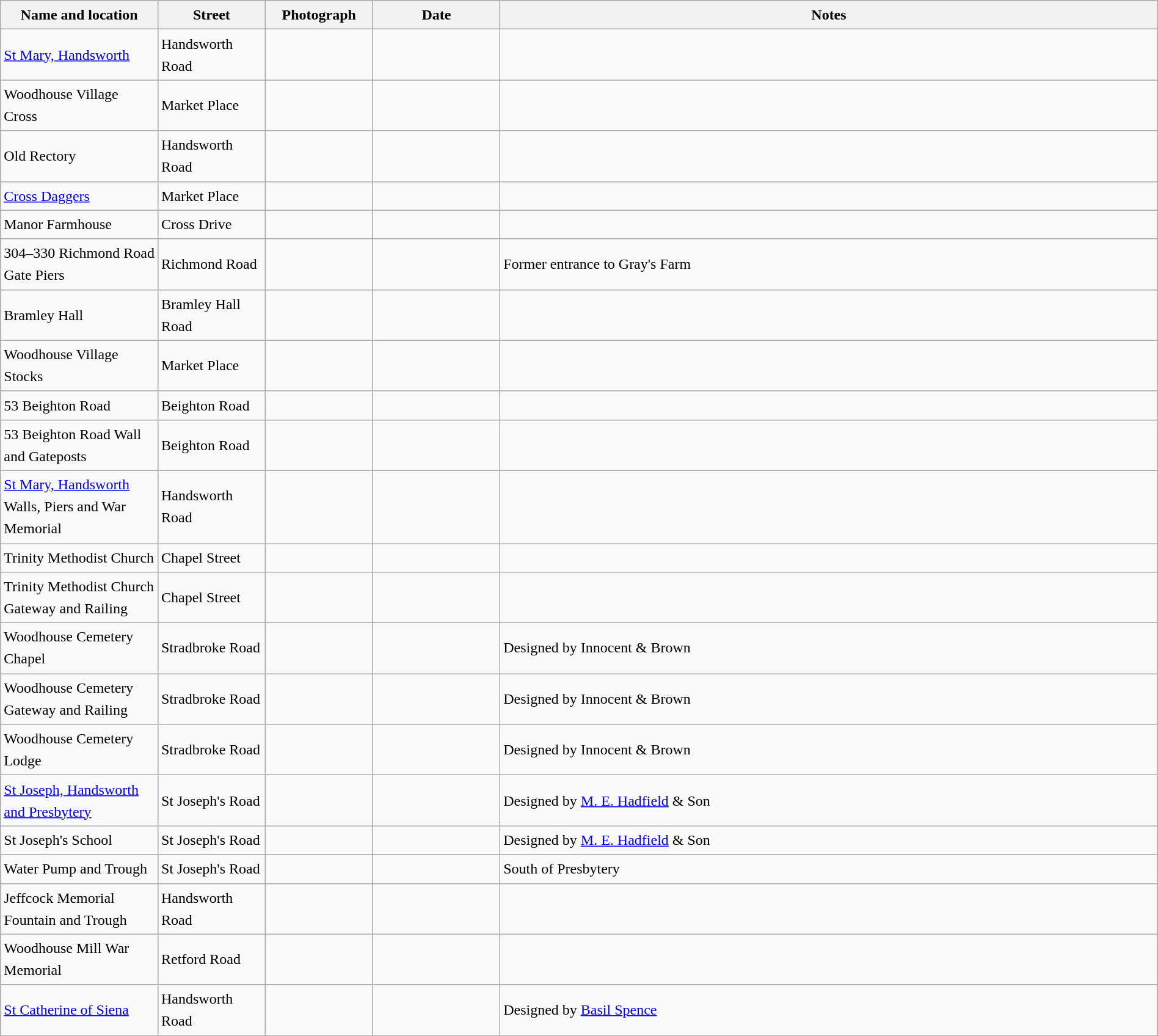<table class="wikitable sortable plainrowheaders" style="width:100%; border:0; text-align:left; line-height:150%;">
<tr>
<th scope="col"  style="width:150px">Name and location</th>
<th scope="col"  style="width:100px">Street</th>
<th scope="col"  style="width:100px" class="unsortable">Photograph</th>
<th scope="col"  style="width:120px">Date</th>
<th scope="col"  style="width:650px" class="unsortable">Notes</th>
</tr>
<tr>
<td><a href='#'>St Mary, Handsworth</a><br><small></small></td>
<td>Handsworth Road</td>
<td></td>
<td></td>
<td></td>
</tr>
<tr>
<td>Woodhouse Village Cross<br><small></small></td>
<td>Market Place</td>
<td></td>
<td></td>
<td></td>
</tr>
<tr>
<td>Old Rectory<br><small></small></td>
<td>Handsworth Road</td>
<td></td>
<td></td>
<td></td>
</tr>
<tr>
<td><a href='#'>Cross Daggers</a><br><small></small></td>
<td>Market Place</td>
<td></td>
<td></td>
<td></td>
</tr>
<tr>
<td>Manor Farmhouse<br><small></small></td>
<td>Cross Drive</td>
<td></td>
<td></td>
<td></td>
</tr>
<tr>
<td>304–330 Richmond Road Gate Piers<br><small></small></td>
<td>Richmond Road</td>
<td></td>
<td></td>
<td>Former entrance to Gray's Farm</td>
</tr>
<tr>
<td>Bramley Hall<br><small></small></td>
<td>Bramley Hall Road</td>
<td></td>
<td></td>
<td></td>
</tr>
<tr>
<td>Woodhouse Village Stocks<br><small></small></td>
<td>Market Place</td>
<td></td>
<td></td>
<td></td>
</tr>
<tr>
<td>53 Beighton Road<br><small></small></td>
<td>Beighton Road</td>
<td></td>
<td></td>
<td></td>
</tr>
<tr>
<td>53 Beighton Road Wall and Gateposts<br><small></small></td>
<td>Beighton Road</td>
<td></td>
<td></td>
<td></td>
</tr>
<tr>
<td><a href='#'>St Mary, Handsworth</a> Walls, Piers and War Memorial<br><small></small></td>
<td>Handsworth Road</td>
<td></td>
<td></td>
<td></td>
</tr>
<tr>
<td>Trinity Methodist Church<br><small></small></td>
<td>Chapel Street</td>
<td></td>
<td></td>
<td></td>
</tr>
<tr>
<td>Trinity Methodist Church Gateway and Railing<br><small></small></td>
<td>Chapel Street</td>
<td></td>
<td></td>
<td></td>
</tr>
<tr>
<td>Woodhouse Cemetery Chapel<br><small></small></td>
<td>Stradbroke Road</td>
<td></td>
<td></td>
<td>Designed by Innocent & Brown</td>
</tr>
<tr>
<td>Woodhouse Cemetery Gateway and Railing<br><small></small></td>
<td>Stradbroke Road</td>
<td></td>
<td></td>
<td>Designed by Innocent & Brown</td>
</tr>
<tr>
<td>Woodhouse Cemetery Lodge<br><small></small></td>
<td>Stradbroke Road</td>
<td></td>
<td></td>
<td>Designed by Innocent & Brown</td>
</tr>
<tr>
<td><a href='#'>St Joseph, Handsworth and Presbytery</a><br><small></small></td>
<td>St Joseph's Road</td>
<td></td>
<td></td>
<td>Designed by <a href='#'>M. E. Hadfield</a> & Son</td>
</tr>
<tr>
<td>St Joseph's School<br><small></small></td>
<td>St Joseph's Road</td>
<td></td>
<td></td>
<td>Designed by <a href='#'>M. E. Hadfield</a> & Son</td>
</tr>
<tr>
<td>Water Pump and Trough<br><small></small></td>
<td>St Joseph's Road</td>
<td></td>
<td></td>
<td>South of Presbytery</td>
</tr>
<tr>
<td>Jeffcock Memorial Fountain and Trough<br><small></small></td>
<td>Handsworth Road</td>
<td></td>
<td></td>
<td></td>
</tr>
<tr>
<td>Woodhouse Mill War Memorial<br><small></small></td>
<td>Retford Road</td>
<td></td>
<td></td>
<td></td>
</tr>
<tr>
<td><a href='#'>St Catherine of Siena</a><br><small></small></td>
<td>Handsworth Road</td>
<td></td>
<td></td>
<td>Designed by <a href='#'>Basil Spence</a></td>
</tr>
</table>
